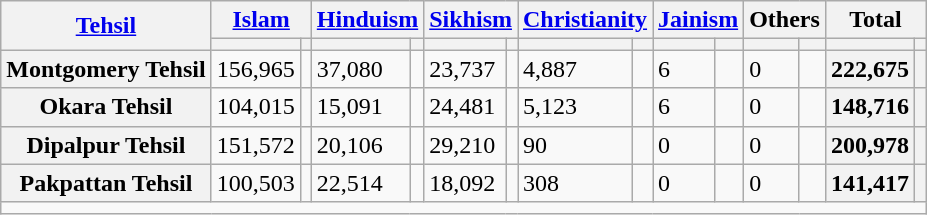<table class="wikitable sortable">
<tr>
<th rowspan="2"><a href='#'>Tehsil</a></th>
<th colspan="2"><a href='#'>Islam</a> </th>
<th colspan="2"><a href='#'>Hinduism</a> </th>
<th colspan="2"><a href='#'>Sikhism</a> </th>
<th colspan="2"><a href='#'>Christianity</a> </th>
<th colspan="2"><a href='#'>Jainism</a> </th>
<th colspan="2">Others</th>
<th colspan="2">Total</th>
</tr>
<tr>
<th><a href='#'></a></th>
<th></th>
<th></th>
<th></th>
<th></th>
<th></th>
<th></th>
<th></th>
<th></th>
<th></th>
<th></th>
<th></th>
<th></th>
<th></th>
</tr>
<tr>
<th>Montgomery Tehsil</th>
<td>156,965</td>
<td></td>
<td>37,080</td>
<td></td>
<td>23,737</td>
<td></td>
<td>4,887</td>
<td></td>
<td>6</td>
<td></td>
<td>0</td>
<td></td>
<th>222,675</th>
<th></th>
</tr>
<tr>
<th>Okara Tehsil</th>
<td>104,015</td>
<td></td>
<td>15,091</td>
<td></td>
<td>24,481</td>
<td></td>
<td>5,123</td>
<td></td>
<td>6</td>
<td></td>
<td>0</td>
<td></td>
<th>148,716</th>
<th></th>
</tr>
<tr>
<th>Dipalpur Tehsil</th>
<td>151,572</td>
<td></td>
<td>20,106</td>
<td></td>
<td>29,210</td>
<td></td>
<td>90</td>
<td></td>
<td>0</td>
<td></td>
<td>0</td>
<td></td>
<th>200,978</th>
<th></th>
</tr>
<tr>
<th>Pakpattan Tehsil</th>
<td>100,503</td>
<td></td>
<td>22,514</td>
<td></td>
<td>18,092</td>
<td></td>
<td>308</td>
<td></td>
<td>0</td>
<td></td>
<td>0</td>
<td></td>
<th>141,417</th>
<th></th>
</tr>
<tr class="sortbottom">
<td colspan="15"></td>
</tr>
</table>
